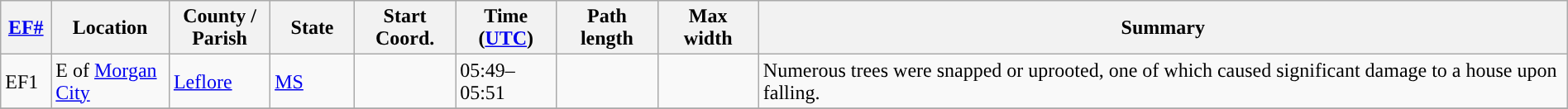<table class="wikitable sortable" style="width:100%;">
<tr>
<th scope="col"  style="width:3%; text-align:center;"><a href='#'>EF#</a></th>
<th scope="col"  style="width:7%; text-align:center;" class="unsortable">Location</th>
<th scope="col"  style="width:6%; text-align:center;" class="unsortable">County / Parish</th>
<th scope="col"  style="width:5%; text-align:center;">State</th>
<th scope="col"  style="width:6%; text-align:center;">Start Coord.</th>
<th scope="col"  style="width:6%; text-align:center;">Time (<a href='#'>UTC</a>)</th>
<th scope="col"  style="width:6%; text-align:center;">Path length</th>
<th scope="col"  style="width:6%; text-align:center;">Max width</th>
<th scope="col" class="unsortable" style="width:48%; text-align:center;">Summary</th>
</tr>
<tr>
<td>EF1</td>
<td>E of <a href='#'>Morgan City</a></td>
<td><a href='#'>Leflore</a></td>
<td><a href='#'>MS</a></td>
<td></td>
<td>05:49–05:51</td>
<td></td>
<td></td>
<td>Numerous trees were snapped or uprooted, one of which caused significant damage to a house upon falling.</td>
</tr>
<tr>
</tr>
</table>
